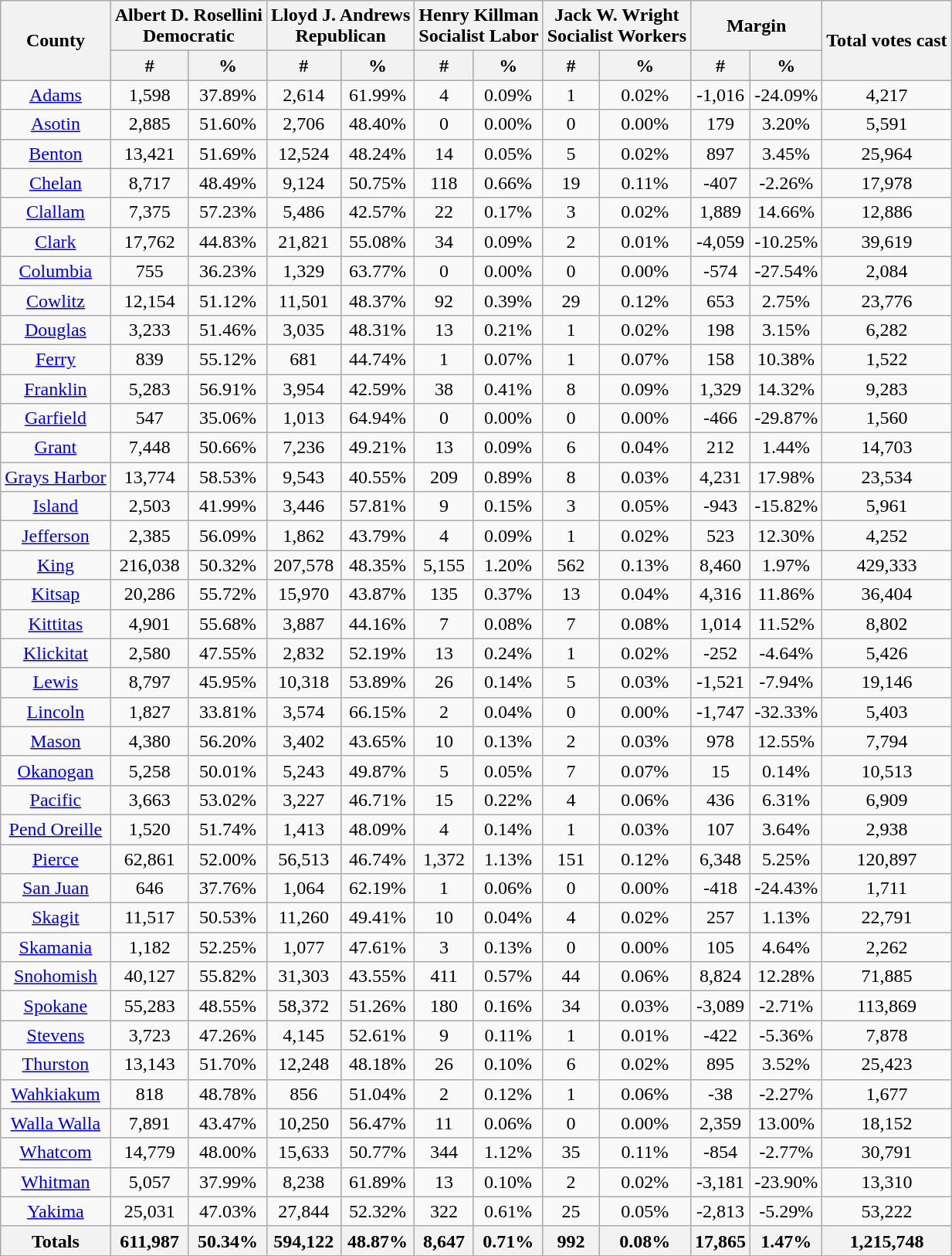<table class="wikitable sortable">
<tr>
<th style="text-align:center;" rowspan="2">County</th>
<th style="text-align:center;" colspan="2">Albert D. Rosellini<br>Democratic</th>
<th style="text-align:center;" colspan="2">Lloyd J. Andrews<br>Republican</th>
<th style="text-align:center;" colspan="2">Henry Killman<br>Socialist Labor</th>
<th style="text-align:center;" colspan="2">Jack W. Wright<br>Socialist Workers</th>
<th style="text-align:center;" colspan="2">Margin</th>
<th style="text-align:center;" rowspan="2">Total votes cast</th>
</tr>
<tr bgcolor="lightgrey">
<th style="text-align:center;" data-sort-type="number">#</th>
<th style="text-align:center;" data-sort-type="number">%</th>
<th style="text-align:center;" data-sort-type="number">#</th>
<th style="text-align:center;" data-sort-type="number">%</th>
<th style="text-align:center;" data-sort-type="number">#</th>
<th style="text-align:center;" data-sort-type="number">%</th>
<th style="text-align:center;" data-sort-type="number">#</th>
<th style="text-align:center;" data-sort-type="number">%</th>
<th style="text-align:center;" data-sort-type="number">#</th>
<th style="text-align:center;" data-sort-type="number">%</th>
</tr>
<tr style="text-align:center;">
<td><a href='#'>Adams</a></td>
<td>1,598</td>
<td>37.89%</td>
<td>2,614</td>
<td>61.99%</td>
<td>4</td>
<td>0.09%</td>
<td>1</td>
<td>0.02%</td>
<td>-1,016</td>
<td>-24.09%</td>
<td>4,217</td>
</tr>
<tr style="text-align:center;">
<td><a href='#'>Asotin</a></td>
<td>2,885</td>
<td>51.60%</td>
<td>2,706</td>
<td>48.40%</td>
<td>0</td>
<td>0.00%</td>
<td>0</td>
<td>0.00%</td>
<td>179</td>
<td>3.20%</td>
<td>5,591</td>
</tr>
<tr style="text-align:center;">
<td><a href='#'>Benton</a></td>
<td>13,421</td>
<td>51.69%</td>
<td>12,524</td>
<td>48.24%</td>
<td>14</td>
<td>0.05%</td>
<td>5</td>
<td>0.02%</td>
<td>897</td>
<td>3.45%</td>
<td>25,964</td>
</tr>
<tr style="text-align:center;">
<td><a href='#'>Chelan</a></td>
<td>8,717</td>
<td>48.49%</td>
<td>9,124</td>
<td>50.75%</td>
<td>118</td>
<td>0.66%</td>
<td>19</td>
<td>0.11%</td>
<td>-407</td>
<td>-2.26%</td>
<td>17,978</td>
</tr>
<tr style="text-align:center;">
<td><a href='#'>Clallam</a></td>
<td>7,375</td>
<td>57.23%</td>
<td>5,486</td>
<td>42.57%</td>
<td>22</td>
<td>0.17%</td>
<td>3</td>
<td>0.02%</td>
<td>1,889</td>
<td>14.66%</td>
<td>12,886</td>
</tr>
<tr style="text-align:center;">
<td><a href='#'>Clark</a></td>
<td>17,762</td>
<td>44.83%</td>
<td>21,821</td>
<td>55.08%</td>
<td>34</td>
<td>0.09%</td>
<td>2</td>
<td>0.01%</td>
<td>-4,059</td>
<td>-10.25%</td>
<td>39,619</td>
</tr>
<tr style="text-align:center;">
<td><a href='#'>Columbia</a></td>
<td>755</td>
<td>36.23%</td>
<td>1,329</td>
<td>63.77%</td>
<td>0</td>
<td>0.00%</td>
<td>0</td>
<td>0.00%</td>
<td>-574</td>
<td>-27.54%</td>
<td>2,084</td>
</tr>
<tr style="text-align:center;">
<td><a href='#'>Cowlitz</a></td>
<td>12,154</td>
<td>51.12%</td>
<td>11,501</td>
<td>48.37%</td>
<td>92</td>
<td>0.39%</td>
<td>29</td>
<td>0.12%</td>
<td>653</td>
<td>2.75%</td>
<td>23,776</td>
</tr>
<tr style="text-align:center;">
<td><a href='#'>Douglas</a></td>
<td>3,233</td>
<td>51.46%</td>
<td>3,035</td>
<td>48.31%</td>
<td>13</td>
<td>0.21%</td>
<td>1</td>
<td>0.02%</td>
<td>198</td>
<td>3.15%</td>
<td>6,282</td>
</tr>
<tr style="text-align:center;">
<td><a href='#'>Ferry</a></td>
<td>839</td>
<td>55.12%</td>
<td>681</td>
<td>44.74%</td>
<td>1</td>
<td>0.07%</td>
<td>1</td>
<td>0.07%</td>
<td>158</td>
<td>10.38%</td>
<td>1,522</td>
</tr>
<tr style="text-align:center;">
<td><a href='#'>Franklin</a></td>
<td>5,283</td>
<td>56.91%</td>
<td>3,954</td>
<td>42.59%</td>
<td>38</td>
<td>0.41%</td>
<td>8</td>
<td>0.09%</td>
<td>1,329</td>
<td>14.32%</td>
<td>9,283</td>
</tr>
<tr style="text-align:center;">
<td><a href='#'>Garfield</a></td>
<td>547</td>
<td>35.06%</td>
<td>1,013</td>
<td>64.94%</td>
<td>0</td>
<td>0.00%</td>
<td>0</td>
<td>0.00%</td>
<td>-466</td>
<td>-29.87%</td>
<td>1,560</td>
</tr>
<tr style="text-align:center;">
<td><a href='#'>Grant</a></td>
<td>7,448</td>
<td>50.66%</td>
<td>7,236</td>
<td>49.21%</td>
<td>13</td>
<td>0.09%</td>
<td>6</td>
<td>0.04%</td>
<td>212</td>
<td>1.44%</td>
<td>14,703</td>
</tr>
<tr style="text-align:center;">
<td><a href='#'>Grays Harbor</a></td>
<td>13,774</td>
<td>58.53%</td>
<td>9,543</td>
<td>40.55%</td>
<td>209</td>
<td>0.89%</td>
<td>8</td>
<td>0.03%</td>
<td>4,231</td>
<td>17.98%</td>
<td>23,534</td>
</tr>
<tr style="text-align:center;">
<td><a href='#'>Island</a></td>
<td>2,503</td>
<td>41.99%</td>
<td>3,446</td>
<td>57.81%</td>
<td>9</td>
<td>0.15%</td>
<td>3</td>
<td>0.05%</td>
<td>-943</td>
<td>-15.82%</td>
<td>5,961</td>
</tr>
<tr style="text-align:center;">
<td><a href='#'>Jefferson</a></td>
<td>2,385</td>
<td>56.09%</td>
<td>1,862</td>
<td>43.79%</td>
<td>4</td>
<td>0.09%</td>
<td>1</td>
<td>0.02%</td>
<td>523</td>
<td>12.30%</td>
<td>4,252</td>
</tr>
<tr style="text-align:center;">
<td><a href='#'>King</a></td>
<td>216,038</td>
<td>50.32%</td>
<td>207,578</td>
<td>48.35%</td>
<td>5,155</td>
<td>1.20%</td>
<td>562</td>
<td>0.13%</td>
<td>8,460</td>
<td>1.97%</td>
<td>429,333</td>
</tr>
<tr style="text-align:center;">
<td><a href='#'>Kitsap</a></td>
<td>20,286</td>
<td>55.72%</td>
<td>15,970</td>
<td>43.87%</td>
<td>135</td>
<td>0.37%</td>
<td>13</td>
<td>0.04%</td>
<td>4,316</td>
<td>11.86%</td>
<td>36,404</td>
</tr>
<tr style="text-align:center;">
<td><a href='#'>Kittitas</a></td>
<td>4,901</td>
<td>55.68%</td>
<td>3,887</td>
<td>44.16%</td>
<td>7</td>
<td>0.08%</td>
<td>7</td>
<td>0.08%</td>
<td>1,014</td>
<td>11.52%</td>
<td>8,802</td>
</tr>
<tr style="text-align:center;">
<td><a href='#'>Klickitat</a></td>
<td>2,580</td>
<td>47.55%</td>
<td>2,832</td>
<td>52.19%</td>
<td>13</td>
<td>0.24%</td>
<td>1</td>
<td>0.02%</td>
<td>-252</td>
<td>-4.64%</td>
<td>5,426</td>
</tr>
<tr style="text-align:center;">
<td><a href='#'>Lewis</a></td>
<td>8,797</td>
<td>45.95%</td>
<td>10,318</td>
<td>53.89%</td>
<td>26</td>
<td>0.14%</td>
<td>5</td>
<td>0.03%</td>
<td>-1,521</td>
<td>-7.94%</td>
<td>19,146</td>
</tr>
<tr style="text-align:center;">
<td><a href='#'>Lincoln</a></td>
<td>1,827</td>
<td>33.81%</td>
<td>3,574</td>
<td>66.15%</td>
<td>2</td>
<td>0.04%</td>
<td>0</td>
<td>0.00%</td>
<td>-1,747</td>
<td>-32.33%</td>
<td>5,403</td>
</tr>
<tr style="text-align:center;">
<td><a href='#'>Mason</a></td>
<td>4,380</td>
<td>56.20%</td>
<td>3,402</td>
<td>43.65%</td>
<td>10</td>
<td>0.13%</td>
<td>2</td>
<td>0.03%</td>
<td>978</td>
<td>12.55%</td>
<td>7,794</td>
</tr>
<tr style="text-align:center;">
<td><a href='#'>Okanogan</a></td>
<td>5,258</td>
<td>50.01%</td>
<td>5,243</td>
<td>49.87%</td>
<td>5</td>
<td>0.05%</td>
<td>7</td>
<td>0.07%</td>
<td>15</td>
<td>0.14%</td>
<td>10,513</td>
</tr>
<tr style="text-align:center;">
<td><a href='#'>Pacific</a></td>
<td>3,663</td>
<td>53.02%</td>
<td>3,227</td>
<td>46.71%</td>
<td>15</td>
<td>0.22%</td>
<td>4</td>
<td>0.06%</td>
<td>436</td>
<td>6.31%</td>
<td>6,909</td>
</tr>
<tr style="text-align:center;">
<td><a href='#'>Pend Oreille</a></td>
<td>1,520</td>
<td>51.74%</td>
<td>1,413</td>
<td>48.09%</td>
<td>4</td>
<td>0.14%</td>
<td>1</td>
<td>0.03%</td>
<td>107</td>
<td>3.64%</td>
<td>2,938</td>
</tr>
<tr style="text-align:center;">
<td><a href='#'>Pierce</a></td>
<td>62,861</td>
<td>52.00%</td>
<td>56,513</td>
<td>46.74%</td>
<td>1,372</td>
<td>1.13%</td>
<td>151</td>
<td>0.12%</td>
<td>6,348</td>
<td>5.25%</td>
<td>120,897</td>
</tr>
<tr style="text-align:center;">
<td><a href='#'>San Juan</a></td>
<td>646</td>
<td>37.76%</td>
<td>1,064</td>
<td>62.19%</td>
<td>1</td>
<td>0.06%</td>
<td>0</td>
<td>0.00%</td>
<td>-418</td>
<td>-24.43%</td>
<td>1,711</td>
</tr>
<tr style="text-align:center;">
<td><a href='#'>Skagit</a></td>
<td>11,517</td>
<td>50.53%</td>
<td>11,260</td>
<td>49.41%</td>
<td>10</td>
<td>0.04%</td>
<td>4</td>
<td>0.02%</td>
<td>257</td>
<td>1.13%</td>
<td>22,791</td>
</tr>
<tr style="text-align:center;">
<td><a href='#'>Skamania</a></td>
<td>1,182</td>
<td>52.25%</td>
<td>1,077</td>
<td>47.61%</td>
<td>3</td>
<td>0.13%</td>
<td>0</td>
<td>0.00%</td>
<td>105</td>
<td>4.64%</td>
<td>2,262</td>
</tr>
<tr style="text-align:center;">
<td><a href='#'>Snohomish</a></td>
<td>40,127</td>
<td>55.82%</td>
<td>31,303</td>
<td>43.55%</td>
<td>411</td>
<td>0.57%</td>
<td>44</td>
<td>0.06%</td>
<td>8,824</td>
<td>12.28%</td>
<td>71,885</td>
</tr>
<tr style="text-align:center;">
<td><a href='#'>Spokane</a></td>
<td>55,283</td>
<td>48.55%</td>
<td>58,372</td>
<td>51.26%</td>
<td>180</td>
<td>0.16%</td>
<td>34</td>
<td>0.03%</td>
<td>-3,089</td>
<td>-2.71%</td>
<td>113,869</td>
</tr>
<tr style="text-align:center;">
<td><a href='#'>Stevens</a></td>
<td>3,723</td>
<td>47.26%</td>
<td>4,145</td>
<td>52.61%</td>
<td>9</td>
<td>0.11%</td>
<td>1</td>
<td>0.01%</td>
<td>-422</td>
<td>-5.36%</td>
<td>7,878</td>
</tr>
<tr style="text-align:center;">
<td><a href='#'>Thurston</a></td>
<td>13,143</td>
<td>51.70%</td>
<td>12,248</td>
<td>48.18%</td>
<td>26</td>
<td>0.10%</td>
<td>6</td>
<td>0.02%</td>
<td>895</td>
<td>3.52%</td>
<td>25,423</td>
</tr>
<tr style="text-align:center;">
<td><a href='#'>Wahkiakum</a></td>
<td>818</td>
<td>48.78%</td>
<td>856</td>
<td>51.04%</td>
<td>2</td>
<td>0.12%</td>
<td>1</td>
<td>0.06%</td>
<td>-38</td>
<td>-2.27%</td>
<td>1,677</td>
</tr>
<tr style="text-align:center;">
<td><a href='#'>Walla Walla</a></td>
<td>7,891</td>
<td>43.47%</td>
<td>10,250</td>
<td>56.47%</td>
<td>11</td>
<td>0.06%</td>
<td>0</td>
<td>0.00%</td>
<td>2,359</td>
<td>13.00%</td>
<td>18,152</td>
</tr>
<tr style="text-align:center;">
<td><a href='#'>Whatcom</a></td>
<td>14,779</td>
<td>48.00%</td>
<td>15,633</td>
<td>50.77%</td>
<td>344</td>
<td>1.12%</td>
<td>35</td>
<td>0.11%</td>
<td>-854</td>
<td>-2.77%</td>
<td>30,791</td>
</tr>
<tr style="text-align:center;">
<td><a href='#'>Whitman</a></td>
<td>5,057</td>
<td>37.99%</td>
<td>8,238</td>
<td>61.89%</td>
<td>13</td>
<td>0.10%</td>
<td>2</td>
<td>0.02%</td>
<td>-3,181</td>
<td>-23.90%</td>
<td>13,310</td>
</tr>
<tr style="text-align:center;">
<td><a href='#'>Yakima</a></td>
<td>25,031</td>
<td>47.03%</td>
<td>27,844</td>
<td>52.32%</td>
<td>322</td>
<td>0.61%</td>
<td>25</td>
<td>0.05%</td>
<td>-2,813</td>
<td>-5.29%</td>
<td>53,222</td>
</tr>
<tr>
<th>Totals</th>
<th>611,987</th>
<th>50.34%</th>
<th>594,122</th>
<th>48.87%</th>
<th>8,647</th>
<th>0.71%</th>
<th>992</th>
<th>0.08%</th>
<th>17,865</th>
<th>1.47%</th>
<th>1,215,748</th>
</tr>
</table>
